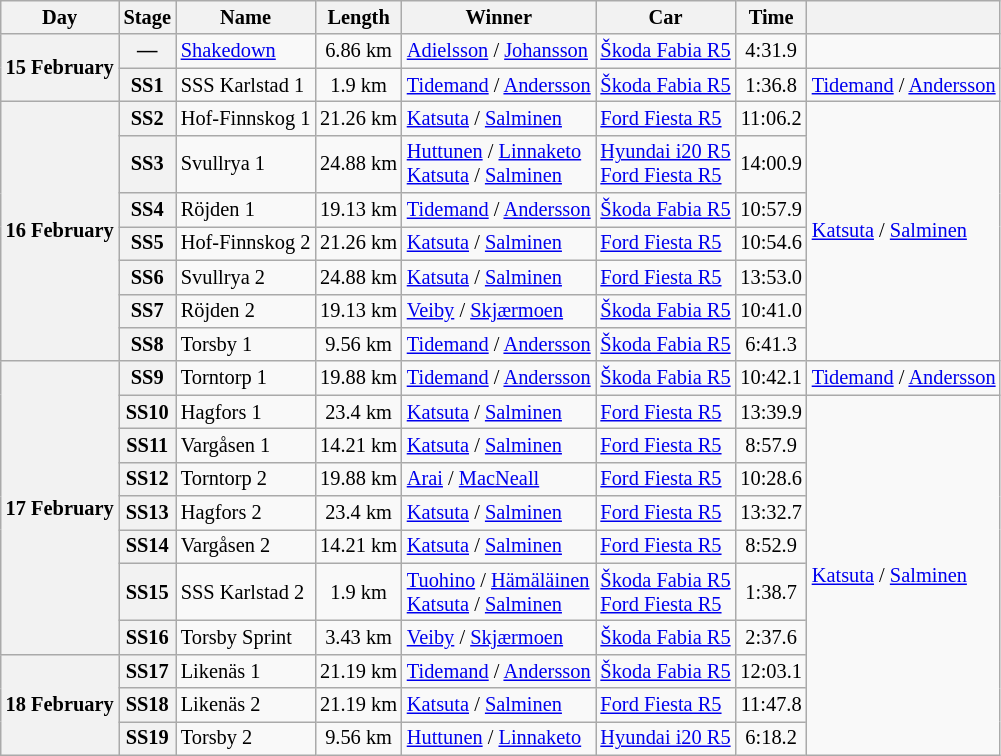<table class="wikitable" style="font-size: 85%;">
<tr>
<th>Day</th>
<th>Stage</th>
<th>Name</th>
<th>Length</th>
<th>Winner</th>
<th>Car</th>
<th>Time</th>
<th></th>
</tr>
<tr>
<th rowspan="2" nowrap>15 February</th>
<th>—</th>
<td nowrap><a href='#'>Shakedown</a></td>
<td align="center">6.86 km</td>
<td><a href='#'>Adielsson</a> / <a href='#'>Johansson</a></td>
<td nowrap><a href='#'>Škoda Fabia R5</a></td>
<td align="center">4:31.9</td>
<td></td>
</tr>
<tr>
<th>SS1</th>
<td>SSS Karlstad 1</td>
<td align="center">1.9 km</td>
<td><a href='#'>Tidemand</a> / <a href='#'>Andersson</a></td>
<td><a href='#'>Škoda Fabia R5</a></td>
<td align="center">1:36.8</td>
<td nowrap><a href='#'>Tidemand</a> / <a href='#'>Andersson</a></td>
</tr>
<tr>
<th rowspan="7" nowrap>16 February</th>
<th>SS2</th>
<td>Hof-Finnskog 1</td>
<td align="center">21.26 km</td>
<td><a href='#'>Katsuta</a> / <a href='#'>Salminen</a></td>
<td><a href='#'>Ford Fiesta R5</a></td>
<td align="center">11:06.2</td>
<td rowspan="7"><a href='#'>Katsuta</a> / <a href='#'>Salminen</a></td>
</tr>
<tr>
<th>SS3</th>
<td>Svullrya 1</td>
<td align="center">24.88 km</td>
<td><a href='#'>Huttunen</a> / <a href='#'>Linnaketo</a> <br> <a href='#'>Katsuta</a> / <a href='#'>Salminen</a></td>
<td><a href='#'>Hyundai i20 R5</a> <br> <a href='#'>Ford Fiesta R5</a></td>
<td align="center">14:00.9</td>
</tr>
<tr>
<th>SS4</th>
<td>Röjden 1</td>
<td align="center">19.13 km</td>
<td><a href='#'>Tidemand</a> / <a href='#'>Andersson</a></td>
<td><a href='#'>Škoda Fabia R5</a></td>
<td align="center">10:57.9</td>
</tr>
<tr>
<th>SS5</th>
<td>Hof-Finnskog 2</td>
<td align="center">21.26 km</td>
<td><a href='#'>Katsuta</a> / <a href='#'>Salminen</a></td>
<td><a href='#'>Ford Fiesta R5</a></td>
<td align="center">10:54.6</td>
</tr>
<tr>
<th>SS6</th>
<td>Svullrya 2</td>
<td align="center">24.88 km</td>
<td><a href='#'>Katsuta</a> / <a href='#'>Salminen</a></td>
<td><a href='#'>Ford Fiesta R5</a></td>
<td align="center">13:53.0</td>
</tr>
<tr>
<th>SS7</th>
<td>Röjden 2</td>
<td align="center">19.13 km</td>
<td><a href='#'>Veiby</a> / <a href='#'>Skjærmoen</a></td>
<td><a href='#'>Škoda Fabia R5</a></td>
<td align="center">10:41.0</td>
</tr>
<tr>
<th>SS8</th>
<td>Torsby 1</td>
<td align="center">9.56 km</td>
<td nowrap><a href='#'>Tidemand</a> / <a href='#'>Andersson</a></td>
<td><a href='#'>Škoda Fabia R5</a></td>
<td align="center">6:41.3</td>
</tr>
<tr>
<th rowspan="8" nowrap>17 February</th>
<th>SS9</th>
<td>Torntorp 1</td>
<td align="center">19.88 km</td>
<td><a href='#'>Tidemand</a> / <a href='#'>Andersson</a></td>
<td><a href='#'>Škoda Fabia R5</a></td>
<td align="center">10:42.1</td>
<td><a href='#'>Tidemand</a> / <a href='#'>Andersson</a></td>
</tr>
<tr>
<th>SS10</th>
<td>Hagfors 1</td>
<td align="center">23.4 km</td>
<td><a href='#'>Katsuta</a> / <a href='#'>Salminen</a></td>
<td><a href='#'>Ford Fiesta R5</a></td>
<td align="center">13:39.9</td>
<td rowspan="10"><a href='#'>Katsuta</a> / <a href='#'>Salminen</a></td>
</tr>
<tr>
<th>SS11</th>
<td>Vargåsen 1</td>
<td align="center">14.21 km</td>
<td><a href='#'>Katsuta</a> / <a href='#'>Salminen</a></td>
<td><a href='#'>Ford Fiesta R5</a></td>
<td align="center">8:57.9</td>
</tr>
<tr>
<th>SS12</th>
<td>Torntorp 2</td>
<td align="center">19.88 km</td>
<td><a href='#'>Arai</a> / <a href='#'>MacNeall</a></td>
<td><a href='#'>Ford Fiesta R5</a></td>
<td align="center">10:28.6</td>
</tr>
<tr>
<th>SS13</th>
<td>Hagfors 2</td>
<td align="center">23.4 km</td>
<td><a href='#'>Katsuta</a> / <a href='#'>Salminen</a></td>
<td><a href='#'>Ford Fiesta R5</a></td>
<td align="center">13:32.7</td>
</tr>
<tr>
<th>SS14</th>
<td>Vargåsen 2</td>
<td align="center">14.21 km</td>
<td><a href='#'>Katsuta</a> / <a href='#'>Salminen</a></td>
<td><a href='#'>Ford Fiesta R5</a></td>
<td align="center">8:52.9</td>
</tr>
<tr>
<th>SS15</th>
<td>SSS Karlstad 2</td>
<td align="center">1.9 km</td>
<td nowrap><a href='#'>Tuohino</a> / <a href='#'>Hämäläinen</a> <br> <a href='#'>Katsuta</a> / <a href='#'>Salminen</a></td>
<td><a href='#'>Škoda Fabia R5</a> <br> <a href='#'>Ford Fiesta R5</a></td>
<td align="center">1:38.7</td>
</tr>
<tr>
<th>SS16</th>
<td>Torsby Sprint</td>
<td align="center">3.43 km</td>
<td><a href='#'>Veiby</a> / <a href='#'>Skjærmoen</a></td>
<td><a href='#'>Škoda Fabia R5</a></td>
<td align="center">2:37.6</td>
</tr>
<tr>
<th rowspan="3" nowrap>18 February</th>
<th>SS17</th>
<td>Likenäs 1</td>
<td align="center">21.19 km</td>
<td><a href='#'>Tidemand</a> / <a href='#'>Andersson</a></td>
<td><a href='#'>Škoda Fabia R5</a></td>
<td align="center">12:03.1</td>
</tr>
<tr>
<th>SS18</th>
<td>Likenäs 2</td>
<td align="center">21.19 km</td>
<td><a href='#'>Katsuta</a> / <a href='#'>Salminen</a></td>
<td><a href='#'>Ford Fiesta R5</a></td>
<td align="center">11:47.8</td>
</tr>
<tr>
<th>SS19</th>
<td>Torsby 2</td>
<td align="center">9.56 km</td>
<td><a href='#'>Huttunen</a> / <a href='#'>Linnaketo</a></td>
<td><a href='#'>Hyundai i20 R5</a></td>
<td align="center">6:18.2</td>
</tr>
</table>
